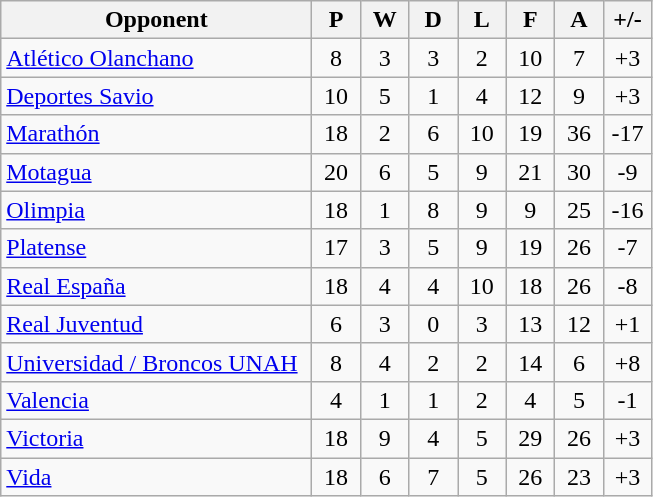<table class="wikitable">
<tr>
<th width="200">Opponent</th>
<th width="25">P</th>
<th width="25">W</th>
<th width="25">D</th>
<th width="25">L</th>
<th width="25">F</th>
<th width="25">A</th>
<th width="25">+/-</th>
</tr>
<tr>
<td><a href='#'>Atlético Olanchano</a></td>
<td align="center">8</td>
<td align="center">3</td>
<td align="center">3</td>
<td align="center">2</td>
<td align="center">10</td>
<td align="center">7</td>
<td align="center">+3</td>
</tr>
<tr>
<td><a href='#'>Deportes Savio</a></td>
<td align="center">10</td>
<td align="center">5</td>
<td align="center">1</td>
<td align="center">4</td>
<td align="center">12</td>
<td align="center">9</td>
<td align="center">+3</td>
</tr>
<tr>
<td><a href='#'>Marathón</a></td>
<td align="center">18</td>
<td align="center">2</td>
<td align="center">6</td>
<td align="center">10</td>
<td align="center">19</td>
<td align="center">36</td>
<td align="center">-17</td>
</tr>
<tr>
<td><a href='#'>Motagua</a></td>
<td align="center">20</td>
<td align="center">6</td>
<td align="center">5</td>
<td align="center">9</td>
<td align="center">21</td>
<td align="center">30</td>
<td align="center">-9</td>
</tr>
<tr>
<td><a href='#'>Olimpia</a></td>
<td align="center">18</td>
<td align="center">1</td>
<td align="center">8</td>
<td align="center">9</td>
<td align="center">9</td>
<td align="center">25</td>
<td align="center">-16</td>
</tr>
<tr>
<td><a href='#'>Platense</a></td>
<td align="center">17</td>
<td align="center">3</td>
<td align="center">5</td>
<td align="center">9</td>
<td align="center">19</td>
<td align="center">26</td>
<td align="center">-7</td>
</tr>
<tr>
<td><a href='#'>Real España</a></td>
<td align="center">18</td>
<td align="center">4</td>
<td align="center">4</td>
<td align="center">10</td>
<td align="center">18</td>
<td align="center">26</td>
<td align="center">-8</td>
</tr>
<tr>
<td><a href='#'>Real Juventud</a></td>
<td align="center">6</td>
<td align="center">3</td>
<td align="center">0</td>
<td align="center">3</td>
<td align="center">13</td>
<td align="center">12</td>
<td align="center">+1</td>
</tr>
<tr>
<td><a href='#'>Universidad / Broncos UNAH</a></td>
<td align="center">8</td>
<td align="center">4</td>
<td align="center">2</td>
<td align="center">2</td>
<td align="center">14</td>
<td align="center">6</td>
<td align="center">+8</td>
</tr>
<tr>
<td><a href='#'>Valencia</a></td>
<td align="center">4</td>
<td align="center">1</td>
<td align="center">1</td>
<td align="center">2</td>
<td align="center">4</td>
<td align="center">5</td>
<td align="center">-1</td>
</tr>
<tr>
<td><a href='#'>Victoria</a></td>
<td align="center">18</td>
<td align="center">9</td>
<td align="center">4</td>
<td align="center">5</td>
<td align="center">29</td>
<td align="center">26</td>
<td align="center">+3</td>
</tr>
<tr>
<td><a href='#'>Vida</a></td>
<td align="center">18</td>
<td align="center">6</td>
<td align="center">7</td>
<td align="center">5</td>
<td align="center">26</td>
<td align="center">23</td>
<td align="center">+3</td>
</tr>
</table>
